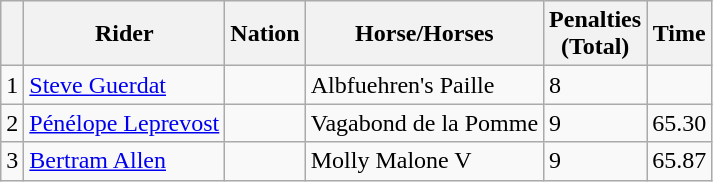<table class="wikitable">
<tr>
<th></th>
<th>Rider</th>
<th>Nation</th>
<th>Horse/Horses</th>
<th>Penalties<br>(Total)</th>
<th>Time</th>
</tr>
<tr>
<td>1</td>
<td><a href='#'>Steve Guerdat</a></td>
<td></td>
<td>Albfuehren's Paille</td>
<td>8</td>
<td></td>
</tr>
<tr>
<td>2</td>
<td><a href='#'>Pénélope Leprevost</a></td>
<td></td>
<td>Vagabond de la Pomme</td>
<td>9</td>
<td>65.30</td>
</tr>
<tr>
<td>3</td>
<td><a href='#'>Bertram Allen</a></td>
<td></td>
<td>Molly Malone V</td>
<td>9</td>
<td>65.87</td>
</tr>
</table>
